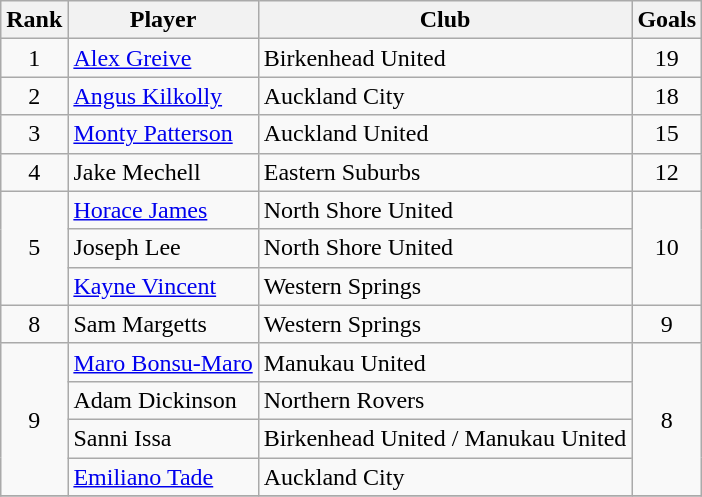<table class="wikitable" style="text-align:center">
<tr>
<th>Rank</th>
<th>Player</th>
<th>Club</th>
<th>Goals</th>
</tr>
<tr>
<td>1</td>
<td align="left"><a href='#'>Alex Greive</a></td>
<td align="left">Birkenhead United</td>
<td>19</td>
</tr>
<tr>
<td>2</td>
<td align="left"><a href='#'>Angus Kilkolly</a></td>
<td align="left">Auckland City</td>
<td>18</td>
</tr>
<tr>
<td>3</td>
<td align="left"><a href='#'>Monty Patterson</a></td>
<td align="left">Auckland United</td>
<td>15</td>
</tr>
<tr>
<td>4</td>
<td align="left">Jake Mechell</td>
<td align="left">Eastern Suburbs</td>
<td>12</td>
</tr>
<tr>
<td rowspan=3>5</td>
<td align="left"><a href='#'>Horace James</a></td>
<td align="left">North Shore United</td>
<td rowspan=3>10</td>
</tr>
<tr>
<td align="left">Joseph Lee</td>
<td align="left">North Shore United</td>
</tr>
<tr>
<td align="left"><a href='#'>Kayne Vincent</a></td>
<td align="left">Western Springs</td>
</tr>
<tr>
<td>8</td>
<td align="left">Sam Margetts</td>
<td align="left">Western Springs</td>
<td>9</td>
</tr>
<tr>
<td rowspan=4>9</td>
<td align="left"><a href='#'>Maro Bonsu-Maro</a></td>
<td align="left">Manukau United</td>
<td rowspan=4>8</td>
</tr>
<tr>
<td align="left">Adam Dickinson</td>
<td align="left">Northern Rovers</td>
</tr>
<tr>
<td align="left">Sanni Issa</td>
<td align="left">Birkenhead United / Manukau United</td>
</tr>
<tr>
<td align="left"><a href='#'>Emiliano Tade</a></td>
<td align="left">Auckland City</td>
</tr>
<tr>
</tr>
</table>
